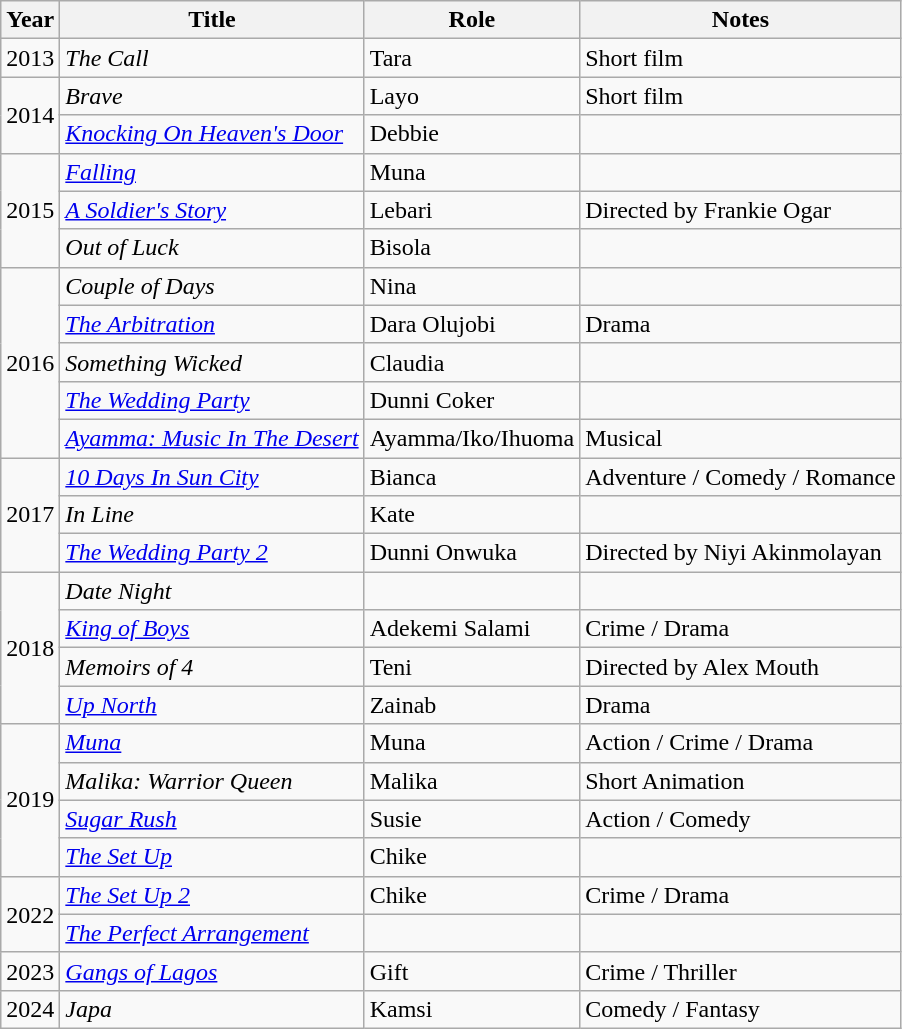<table class="wikitable">
<tr>
<th>Year</th>
<th>Title</th>
<th>Role</th>
<th>Notes</th>
</tr>
<tr>
<td>2013</td>
<td><em>The Call</em></td>
<td>Tara</td>
<td>Short film</td>
</tr>
<tr>
<td rowspan="2">2014</td>
<td><em>Brave</em></td>
<td>Layo</td>
<td>Short film</td>
</tr>
<tr>
<td><em><a href='#'>Knocking On Heaven's Door</a></em></td>
<td>Debbie</td>
<td></td>
</tr>
<tr>
<td rowspan="3">2015</td>
<td><em><a href='#'>Falling</a></em></td>
<td>Muna</td>
<td></td>
</tr>
<tr>
<td><em><a href='#'>A Soldier's Story</a></em></td>
<td>Lebari</td>
<td>Directed by Frankie Ogar</td>
</tr>
<tr>
<td><em>Out of Luck</em></td>
<td>Bisola</td>
<td></td>
</tr>
<tr>
<td rowspan="5">2016</td>
<td><em>Couple of Days</em></td>
<td>Nina</td>
<td></td>
</tr>
<tr>
<td><em><a href='#'>The Arbitration</a></em></td>
<td>Dara Olujobi</td>
<td>Drama</td>
</tr>
<tr>
<td><em>Something Wicked</em></td>
<td>Claudia</td>
<td></td>
</tr>
<tr>
<td><em><a href='#'>The Wedding Party</a></em></td>
<td>Dunni Coker</td>
<td></td>
</tr>
<tr>
<td><em><a href='#'>Ayamma: Music In The Desert</a></em></td>
<td>Ayamma/Iko/Ihuoma</td>
<td>Musical</td>
</tr>
<tr>
<td rowspan="3">2017</td>
<td><em><a href='#'>10 Days In Sun City</a></em></td>
<td>Bianca</td>
<td>Adventure / Comedy / Romance</td>
</tr>
<tr>
<td><em>In Line</em></td>
<td>Kate</td>
<td></td>
</tr>
<tr>
<td><em><a href='#'>The Wedding Party 2</a></em></td>
<td>Dunni Onwuka</td>
<td>Directed by Niyi Akinmolayan</td>
</tr>
<tr>
<td rowspan="4">2018</td>
<td><em>Date Night</em></td>
<td></td>
<td></td>
</tr>
<tr>
<td><em><a href='#'>King of Boys</a></em></td>
<td>Adekemi Salami</td>
<td>Crime / Drama</td>
</tr>
<tr>
<td><em> Memoirs of 4</em></td>
<td>Teni</td>
<td>Directed by Alex Mouth</td>
</tr>
<tr>
<td><em><a href='#'>Up North</a></em></td>
<td>Zainab</td>
<td>Drama</td>
</tr>
<tr>
<td rowspan="4">2019</td>
<td><a href='#'><em> Muna</em></a></td>
<td>Muna</td>
<td>Action / Crime / Drama</td>
</tr>
<tr>
<td><em> Malika: Warrior Queen</em></td>
<td>Malika</td>
<td>Short Animation</td>
</tr>
<tr>
<td><em><a href='#'>Sugar Rush</a></em></td>
<td>Susie</td>
<td>Action / Comedy</td>
</tr>
<tr>
<td><em><a href='#'>The Set Up</a></em></td>
<td>Chike</td>
<td></td>
</tr>
<tr>
<td rowspan="2">2022</td>
<td><em><a href='#'>The Set Up 2</a></em></td>
<td>Chike</td>
<td>Crime / Drama</td>
</tr>
<tr>
<td><em><a href='#'>The Perfect Arrangement</a></em></td>
<td></td>
<td></td>
</tr>
<tr>
<td>2023</td>
<td><em><a href='#'>Gangs of Lagos</a></em></td>
<td>Gift</td>
<td>Crime / Thriller</td>
</tr>
<tr>
<td>2024</td>
<td><em>Japa</em></td>
<td>Kamsi</td>
<td>Comedy / Fantasy</td>
</tr>
</table>
